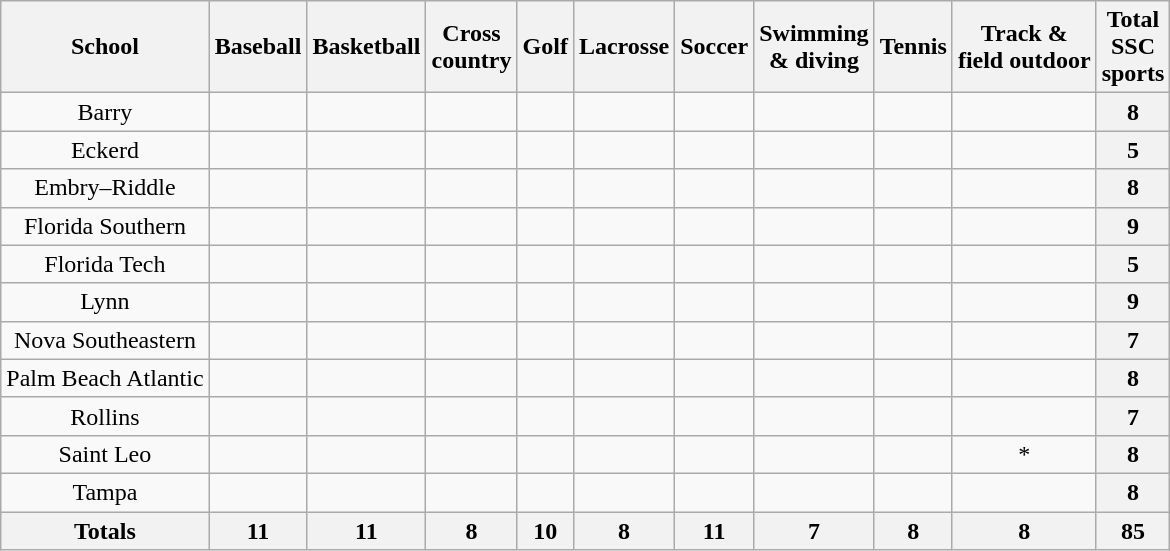<table class="wikitable" style="text-align:center">
<tr>
<th>School</th>
<th>Baseball</th>
<th>Basketball</th>
<th>Cross<br>country</th>
<th>Golf</th>
<th>Lacrosse</th>
<th>Soccer</th>
<th>Swimming<br>& diving</th>
<th>Tennis</th>
<th>Track &<br>field outdoor</th>
<th>Total<br>SSC<br>sports</th>
</tr>
<tr>
<td>Barry</td>
<td></td>
<td></td>
<td></td>
<td></td>
<td></td>
<td></td>
<td></td>
<td></td>
<td></td>
<th>8</th>
</tr>
<tr>
<td>Eckerd</td>
<td></td>
<td></td>
<td></td>
<td></td>
<td></td>
<td></td>
<td></td>
<td></td>
<td></td>
<th>5</th>
</tr>
<tr>
<td>Embry–Riddle</td>
<td></td>
<td></td>
<td></td>
<td></td>
<td></td>
<td></td>
<td></td>
<td></td>
<td></td>
<th>8</th>
</tr>
<tr>
<td>Florida Southern</td>
<td></td>
<td></td>
<td></td>
<td></td>
<td></td>
<td></td>
<td></td>
<td></td>
<td></td>
<th>9</th>
</tr>
<tr>
<td>Florida Tech</td>
<td></td>
<td></td>
<td></td>
<td></td>
<td></td>
<td></td>
<td></td>
<td></td>
<td></td>
<th>5</th>
</tr>
<tr>
<td>Lynn</td>
<td></td>
<td></td>
<td></td>
<td></td>
<td></td>
<td></td>
<td></td>
<td></td>
<td></td>
<th>9</th>
</tr>
<tr>
<td>Nova Southeastern</td>
<td></td>
<td></td>
<td></td>
<td></td>
<td></td>
<td></td>
<td></td>
<td></td>
<td></td>
<th>7</th>
</tr>
<tr>
<td>Palm Beach Atlantic</td>
<td></td>
<td></td>
<td></td>
<td></td>
<td></td>
<td></td>
<td></td>
<td></td>
<td></td>
<th>8</th>
</tr>
<tr>
<td>Rollins</td>
<td></td>
<td></td>
<td></td>
<td></td>
<td></td>
<td></td>
<td></td>
<td></td>
<td></td>
<th>7</th>
</tr>
<tr>
<td>Saint Leo</td>
<td></td>
<td></td>
<td></td>
<td></td>
<td></td>
<td></td>
<td></td>
<td></td>
<td>*</td>
<th>8</th>
</tr>
<tr>
<td>Tampa</td>
<td></td>
<td></td>
<td></td>
<td></td>
<td></td>
<td></td>
<td></td>
<td></td>
<td></td>
<th>8</th>
</tr>
<tr>
<th>Totals</th>
<th>11</th>
<th>11</th>
<th>8</th>
<th>10</th>
<th>8</th>
<th>11</th>
<th>7</th>
<th>8</th>
<th>8</th>
<th>85</th>
</tr>
</table>
